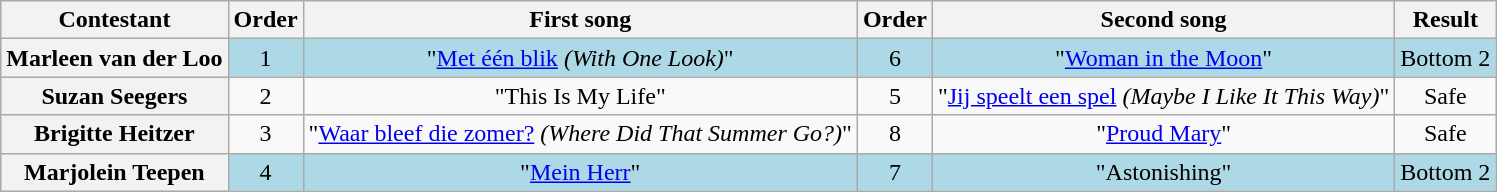<table class="wikitable plainrowheaders" style="text-align:center;">
<tr>
<th scope="col">Contestant</th>
<th scope="col">Order</th>
<th scope="col">First song</th>
<th scope="col">Order</th>
<th scope="col">Second song</th>
<th scope="col">Result</th>
</tr>
<tr style = "background:lightblue">
<th scope="row">Marleen van der Loo</th>
<td>1</td>
<td>"<a href='#'>Met één blik</a> <em>(With One Look)</em>"</td>
<td>6</td>
<td>"<a href='#'>Woman in the Moon</a>"</td>
<td>Bottom 2</td>
</tr>
<tr>
<th scope="row">Suzan Seegers</th>
<td>2</td>
<td>"This Is My Life"</td>
<td>5</td>
<td>"<a href='#'>Jij speelt een spel</a> <em>(Maybe I Like It This Way)</em>"</td>
<td>Safe</td>
</tr>
<tr>
<th scope="row">Brigitte Heitzer</th>
<td>3</td>
<td>"<a href='#'>Waar bleef die zomer?</a> <em>(Where Did That Summer Go?)</em>"</td>
<td>8</td>
<td>"<a href='#'>Proud Mary</a>"</td>
<td>Safe</td>
</tr>
<tr style="background:lightblue;">
<th scope="row">Marjolein Teepen</th>
<td>4</td>
<td>"<a href='#'>Mein Herr</a>"</td>
<td>7</td>
<td>"Astonishing"</td>
<td>Bottom 2</td>
</tr>
</table>
